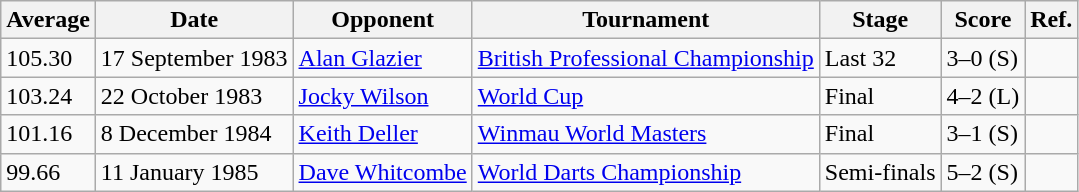<table class="wikitable">
<tr>
<th>Average</th>
<th>Date</th>
<th>Opponent</th>
<th>Tournament</th>
<th>Stage</th>
<th>Score</th>
<th>Ref.</th>
</tr>
<tr>
<td>105.30</td>
<td>17 September 1983</td>
<td> <a href='#'>Alan Glazier</a></td>
<td><a href='#'>British Professional Championship</a></td>
<td>Last 32</td>
<td>3–0 (S)</td>
<td></td>
</tr>
<tr>
<td>103.24</td>
<td>22 October 1983</td>
<td> <a href='#'>Jocky Wilson</a></td>
<td><a href='#'>World Cup</a></td>
<td>Final</td>
<td>4–2 (L)</td>
<td></td>
</tr>
<tr>
<td>101.16</td>
<td>8 December 1984</td>
<td> <a href='#'>Keith Deller</a></td>
<td><a href='#'>Winmau World Masters</a></td>
<td>Final</td>
<td>3–1 (S)</td>
<td></td>
</tr>
<tr>
<td>99.66</td>
<td>11 January 1985</td>
<td> <a href='#'>Dave Whitcombe</a></td>
<td><a href='#'>World Darts Championship</a></td>
<td>Semi-finals</td>
<td>5–2 (S)</td>
<td></td>
</tr>
</table>
